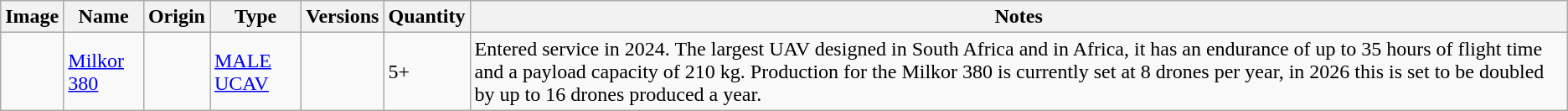<table class="wikitable">
<tr>
<th>Image</th>
<th>Name</th>
<th>Origin</th>
<th>Type</th>
<th>Versions</th>
<th>Quantity</th>
<th>Notes</th>
</tr>
<tr>
<td></td>
<td><a href='#'>Milkor 380</a></td>
<td></td>
<td><a href='#'>MALE UCAV</a></td>
<td></td>
<td>5+</td>
<td>Entered service in 2024. The largest UAV designed in South Africa and in Africa, it has an endurance of up to 35 hours of flight time and a payload capacity of 210 kg. Production for the Milkor 380 is currently set at 8 drones per year, in 2026 this is set to be doubled by up to 16 drones produced a year.</td>
</tr>
</table>
